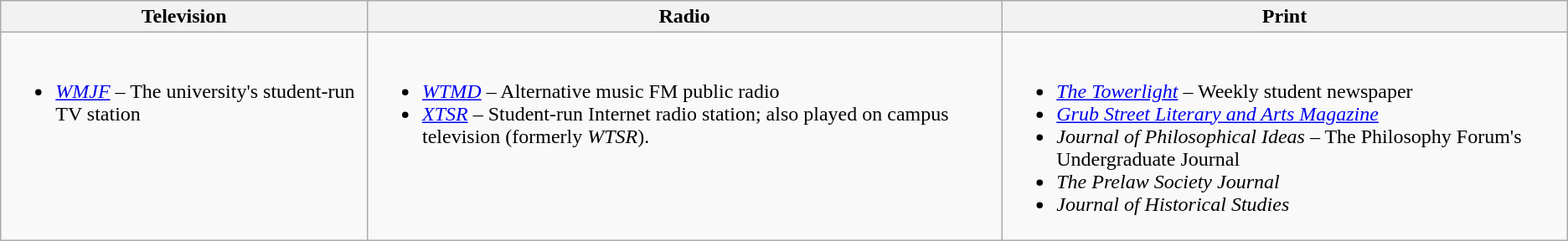<table class="wikitable">
<tr>
<th>Television</th>
<th>Radio</th>
<th>Print</th>
</tr>
<tr>
<td valign="top"><br><ul><li><em><a href='#'>WMJF</a></em> – The university's student-run TV station</li></ul></td>
<td valign="top"><br><ul><li><em><a href='#'>WTMD</a></em> – Alternative music FM public radio</li><li><em><a href='#'>XTSR</a></em> – Student-run Internet radio station; also played on campus television (formerly <em>WTSR</em>).</li></ul></td>
<td valign="top"><br><ul><li><em><a href='#'>The Towerlight</a></em> – Weekly student newspaper</li><li><em><a href='#'>Grub Street Literary and Arts Magazine</a></em></li><li><em>Journal of Philosophical Ideas</em> – The Philosophy Forum's Undergraduate Journal</li><li><em>The Prelaw Society Journal</em></li><li><em>Journal of Historical Studies</em></li></ul></td>
</tr>
</table>
